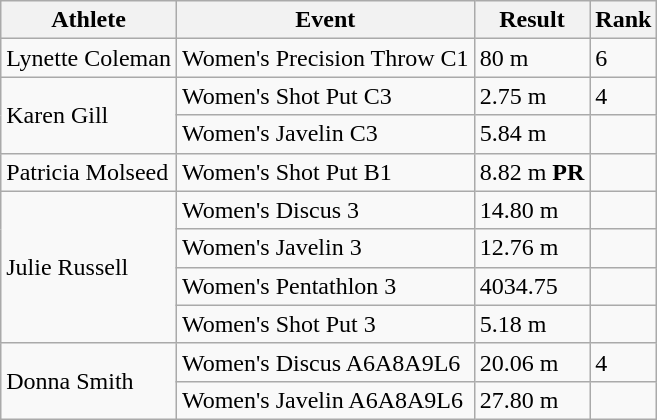<table class="wikitable">
<tr>
<th>Athlete</th>
<th>Event</th>
<th>Result</th>
<th>Rank</th>
</tr>
<tr>
<td>Lynette Coleman</td>
<td>Women's Precision Throw C1</td>
<td>80 m</td>
<td>6</td>
</tr>
<tr>
<td rowspan="2">Karen Gill</td>
<td>Women's Shot Put C3</td>
<td>2.75 m</td>
<td>4</td>
</tr>
<tr>
<td>Women's Javelin C3</td>
<td>5.84 m</td>
<td></td>
</tr>
<tr>
<td>Patricia Molseed</td>
<td>Women's Shot Put B1</td>
<td>8.82 m <strong>PR</strong></td>
<td></td>
</tr>
<tr>
<td rowspan="4">Julie Russell</td>
<td>Women's Discus 3</td>
<td>14.80 m</td>
<td></td>
</tr>
<tr>
<td>Women's Javelin 3</td>
<td>12.76 m</td>
<td></td>
</tr>
<tr>
<td>Women's Pentathlon 3</td>
<td>4034.75</td>
<td></td>
</tr>
<tr>
<td>Women's Shot Put 3</td>
<td>5.18 m</td>
<td></td>
</tr>
<tr>
<td rowspan="2">Donna Smith</td>
<td>Women's Discus A6A8A9L6</td>
<td>20.06 m</td>
<td>4</td>
</tr>
<tr>
<td>Women's Javelin A6A8A9L6</td>
<td>27.80 m</td>
<td></td>
</tr>
</table>
